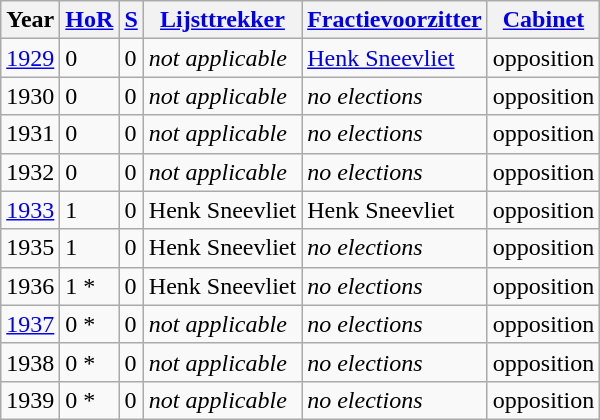<table class="wikitable sortable plainrowheaders">
<tr>
<th>Year</th>
<th><a href='#'>HoR</a></th>
<th><a href='#'>S</a></th>
<th><a href='#'>Lijsttrekker</a></th>
<th><a href='#'>Fractievoorzitter</a></th>
<th><a href='#'>Cabinet</a></th>
</tr>
<tr>
<td><a href='#'>1929</a></td>
<td>0</td>
<td>0</td>
<td><em>not applicable</em></td>
<td><a href='#'>Henk Sneevliet</a></td>
<td>opposition</td>
</tr>
<tr>
<td>1930</td>
<td>0</td>
<td>0</td>
<td><em>not applicable</em></td>
<td><em>no elections</em></td>
<td>opposition</td>
</tr>
<tr>
<td>1931</td>
<td>0</td>
<td>0</td>
<td><em>not applicable</em></td>
<td><em>no elections</em></td>
<td>opposition</td>
</tr>
<tr>
<td>1932</td>
<td>0</td>
<td>0</td>
<td><em>not applicable</em></td>
<td><em>no elections</em></td>
<td>opposition</td>
</tr>
<tr>
<td><a href='#'>1933</a></td>
<td>1</td>
<td>0</td>
<td>Henk Sneevliet</td>
<td>Henk Sneevliet</td>
<td>opposition</td>
</tr>
<tr>
<td>1935</td>
<td>1</td>
<td>0</td>
<td>Henk Sneevliet</td>
<td><em>no elections</em></td>
<td>opposition</td>
</tr>
<tr>
<td>1936</td>
<td>1 *</td>
<td>0</td>
<td>Henk Sneevliet</td>
<td><em>no elections</em></td>
<td>opposition</td>
</tr>
<tr>
<td><a href='#'>1937</a></td>
<td>0 *</td>
<td>0</td>
<td><em>not applicable</em></td>
<td><em>no elections</em></td>
<td>opposition</td>
</tr>
<tr>
<td>1938</td>
<td>0 *</td>
<td>0</td>
<td><em>not applicable</em></td>
<td><em>no elections</em></td>
<td>opposition</td>
</tr>
<tr>
<td>1939</td>
<td>0 *</td>
<td>0</td>
<td><em>not applicable</em></td>
<td><em>no elections</em></td>
<td>opposition</td>
</tr>
</table>
